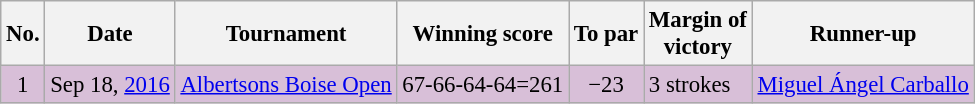<table class="wikitable" style="font-size:95%;">
<tr>
<th>No.</th>
<th>Date</th>
<th>Tournament</th>
<th>Winning score</th>
<th>To par</th>
<th>Margin of<br>victory</th>
<th>Runner-up</th>
</tr>
<tr style="background:#D8BFD8;">
<td align=center>1</td>
<td align=right>Sep 18, <a href='#'>2016</a></td>
<td><a href='#'>Albertsons Boise Open</a></td>
<td>67-66-64-64=261</td>
<td align=center>−23</td>
<td>3 strokes</td>
<td> <a href='#'>Miguel Ángel Carballo</a></td>
</tr>
</table>
